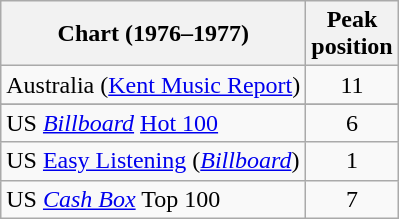<table class="wikitable sortable">
<tr>
<th>Chart (1976–1977)</th>
<th>Peak<br>position</th>
</tr>
<tr>
<td>Australia (<a href='#'>Kent Music Report</a>)</td>
<td style="text-align:center;">11</td>
</tr>
<tr>
</tr>
<tr>
</tr>
<tr>
</tr>
<tr>
</tr>
<tr>
</tr>
<tr>
</tr>
<tr>
</tr>
<tr>
</tr>
<tr>
<td>US <em><a href='#'>Billboard</a></em> <a href='#'>Hot 100</a></td>
<td style="text-align:center;">6</td>
</tr>
<tr>
<td>US <a href='#'>Easy Listening</a> (<em><a href='#'>Billboard</a></em>)</td>
<td style="text-align:center;">1</td>
</tr>
<tr>
<td>US <a href='#'><em>Cash Box</em></a> Top 100</td>
<td align="center">7</td>
</tr>
</table>
